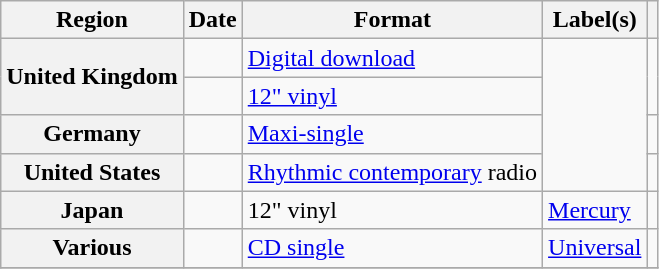<table class="wikitable plainrowheaders">
<tr>
<th scope="col">Region</th>
<th scope="col">Date</th>
<th scope="col">Format</th>
<th scope="col">Label(s)</th>
<th scope="col"></th>
</tr>
<tr>
<th scope="row" rowspan="2">United Kingdom</th>
<td></td>
<td><a href='#'>Digital download</a></td>
<td rowspan="4"></td>
<td style="text-align:center;" rowspan="2"></td>
</tr>
<tr>
<td></td>
<td><a href='#'>12" vinyl</a></td>
</tr>
<tr>
<th scope="row">Germany</th>
<td></td>
<td><a href='#'>Maxi-single</a></td>
<td style="text-align:center;"></td>
</tr>
<tr>
<th scope="row">United States</th>
<td></td>
<td><a href='#'>Rhythmic contemporary</a> radio</td>
<td style="text-align:center;"></td>
</tr>
<tr>
<th scope="row">Japan</th>
<td></td>
<td>12" vinyl</td>
<td><a href='#'>Mercury</a></td>
<td style="text-align:center;"></td>
</tr>
<tr>
<th scope="row">Various</th>
<td></td>
<td><a href='#'>CD single</a></td>
<td><a href='#'>Universal</a></td>
<td style="text-align:center;"></td>
</tr>
<tr>
</tr>
</table>
